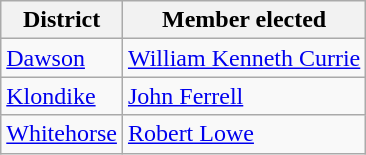<table class="wikitable">
<tr>
<th>District</th>
<th>Member elected</th>
</tr>
<tr>
<td><a href='#'>Dawson</a></td>
<td><a href='#'>William Kenneth Currie</a></td>
</tr>
<tr>
<td><a href='#'>Klondike</a></td>
<td><a href='#'>John Ferrell</a></td>
</tr>
<tr>
<td><a href='#'>Whitehorse</a></td>
<td><a href='#'>Robert Lowe</a></td>
</tr>
</table>
